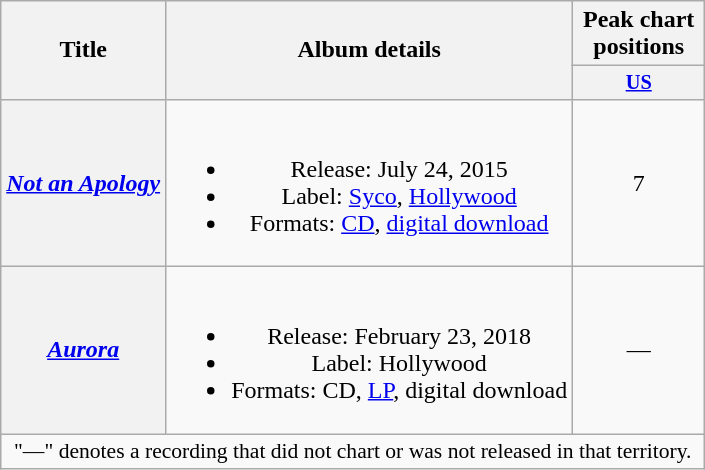<table class="wikitable plainrowheaders" style="text-align:center;">
<tr>
<th scope="col" rowspan="2">Title</th>
<th scope="col" rowspan="2">Album details</th>
<th scope="col">Peak chart positions</th>
</tr>
<tr>
<th scope="col" style="width:6em;font-size:85%;"><a href='#'>US</a><br></th>
</tr>
<tr>
<th scope="row"><em><a href='#'>Not an Apology</a></em></th>
<td><br><ul><li>Release: July 24, 2015</li><li>Label: <a href='#'>Syco</a>, <a href='#'>Hollywood</a></li><li>Formats: <a href='#'>CD</a>, <a href='#'>digital download</a></li></ul></td>
<td>7</td>
</tr>
<tr>
<th scope="row"><em><a href='#'>Aurora</a></em></th>
<td><br><ul><li>Release: February 23, 2018</li><li>Label: Hollywood</li><li>Formats: CD, <a href='#'>LP</a>, digital download</li></ul></td>
<td>—</td>
</tr>
<tr>
<td style="font-size:90%" colspan="8">"—" denotes a recording that did not chart or was not released in that territory.</td>
</tr>
</table>
